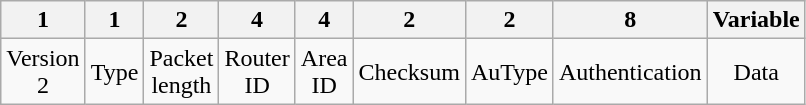<table class="wikitable  floatright mw-collapsible" style="width: 400px;">
<tr style="text-align: center;">
<th width="3%">1</th>
<th width="3%">1</th>
<th width="3%">2</th>
<th width="3%">4</th>
<th width="3%">4</th>
<th width="3%">2</th>
<th width="3%">2</th>
<th width="3%">8</th>
<th width="3%">Variable</th>
</tr>
<tr style="text-align: center;">
<td>Version 2</td>
<td>Type</td>
<td>Packet length</td>
<td>Router ID</td>
<td>Area ID</td>
<td>Checksum</td>
<td>AuType</td>
<td>Authentication</td>
<td>Data</td>
</tr>
</table>
